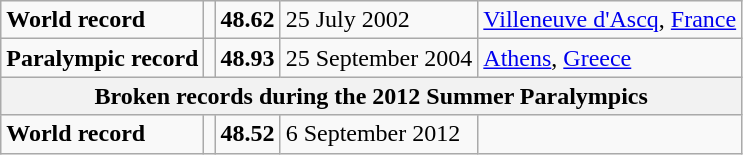<table class="wikitable">
<tr>
<td><strong>World record</strong></td>
<td></td>
<td><strong>48.62</strong></td>
<td>25 July 2002</td>
<td><a href='#'>Villeneuve d'Ascq</a>, <a href='#'>France</a></td>
</tr>
<tr>
<td><strong>Paralympic record</strong></td>
<td></td>
<td><strong>48.93</strong></td>
<td>25 September 2004</td>
<td><a href='#'>Athens</a>, <a href='#'>Greece</a></td>
</tr>
<tr>
<th colspan="5">Broken records during the 2012 Summer Paralympics</th>
</tr>
<tr>
<td><strong>World record</strong></td>
<td></td>
<td><strong>48.52</strong></td>
<td>6 September 2012</td>
<td></td>
</tr>
</table>
